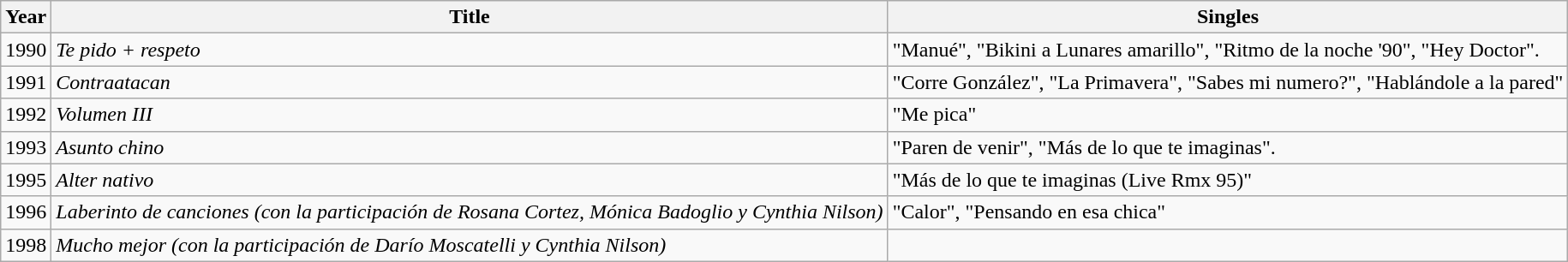<table class="wikitable">
<tr>
<th>Year</th>
<th>Title</th>
<th>Singles</th>
</tr>
<tr>
<td>1990</td>
<td><em>Te pido + respeto</em></td>
<td>"Manué", "Bikini a Lunares amarillo", "Ritmo de la noche '90", "Hey Doctor".</td>
</tr>
<tr>
<td>1991</td>
<td><em>Contraatacan</em></td>
<td>"Corre González", "La Primavera", "Sabes mi numero?", "Hablándole a la pared"</td>
</tr>
<tr>
<td>1992</td>
<td><em>Volumen III</em></td>
<td>"Me pica"</td>
</tr>
<tr>
<td>1993</td>
<td><em>Asunto chino</em></td>
<td>"Paren de venir", "Más de lo que te imaginas".</td>
</tr>
<tr>
<td>1995</td>
<td><em>Alter nativo</em></td>
<td>"Más de lo que te imaginas (Live Rmx 95)"</td>
</tr>
<tr>
<td>1996</td>
<td><em>Laberinto de canciones (con la participación de Rosana Cortez, Mónica Badoglio y Cynthia Nilson)</em></td>
<td>"Calor", "Pensando en esa chica"</td>
</tr>
<tr>
<td>1998</td>
<td><em>Mucho mejor (con la participación de Darío Moscatelli y Cynthia Nilson)</em></td>
<td></td>
</tr>
</table>
